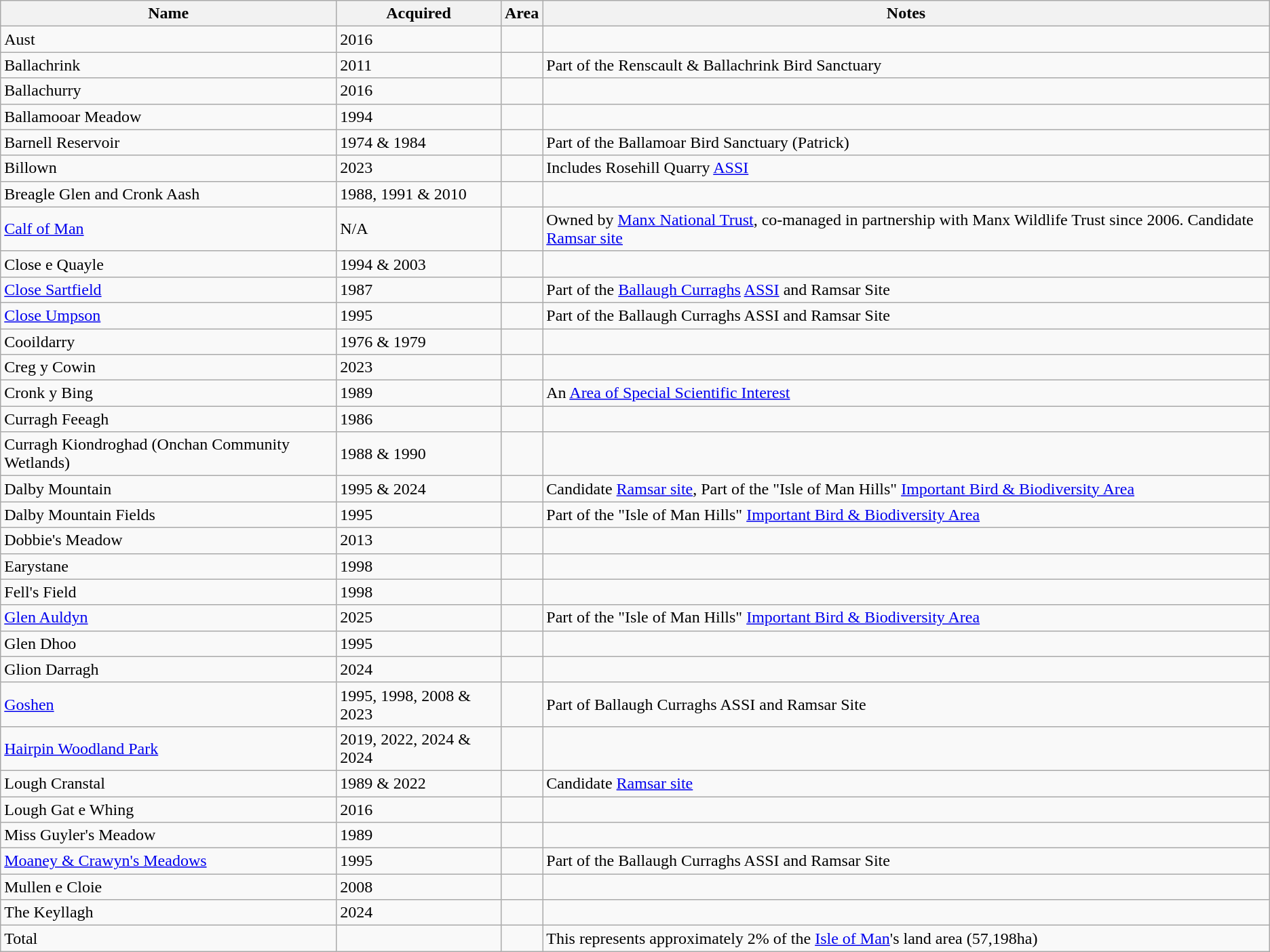<table class="wikitable">
<tr>
<th>Name</th>
<th>Acquired</th>
<th>Area</th>
<th>Notes</th>
</tr>
<tr>
<td>Aust</td>
<td>2016</td>
<td></td>
<td></td>
</tr>
<tr>
<td>Ballachrink</td>
<td>2011</td>
<td></td>
<td>Part of the Renscault & Ballachrink Bird Sanctuary</td>
</tr>
<tr>
<td>Ballachurry</td>
<td>2016</td>
<td></td>
<td></td>
</tr>
<tr>
<td>Ballamooar Meadow</td>
<td>1994</td>
<td></td>
<td></td>
</tr>
<tr>
<td>Barnell Reservoir</td>
<td>1974 & 1984</td>
<td></td>
<td>Part of the Ballamoar Bird Sanctuary (Patrick)</td>
</tr>
<tr>
<td>Billown</td>
<td>2023</td>
<td></td>
<td>Includes Rosehill Quarry <a href='#'>ASSI</a></td>
</tr>
<tr>
<td>Breagle Glen and Cronk Aash</td>
<td>1988, 1991 & 2010</td>
<td></td>
<td></td>
</tr>
<tr>
<td><a href='#'>Calf of Man</a></td>
<td>N/A</td>
<td></td>
<td>Owned by <a href='#'>Manx National Trust</a>, co-managed in partnership with Manx Wildlife Trust since 2006. Candidate <a href='#'>Ramsar site</a></td>
</tr>
<tr>
<td>Close e Quayle</td>
<td>1994 & 2003</td>
<td></td>
<td></td>
</tr>
<tr>
<td><a href='#'>Close Sartfield</a></td>
<td>1987</td>
<td></td>
<td>Part of the <a href='#'>Ballaugh Curraghs</a> <a href='#'>ASSI</a> and Ramsar Site</td>
</tr>
<tr>
<td><a href='#'>Close Umpson</a></td>
<td>1995</td>
<td></td>
<td>Part of the Ballaugh Curraghs ASSI and Ramsar Site</td>
</tr>
<tr>
<td>Cooildarry</td>
<td>1976 & 1979</td>
<td></td>
<td></td>
</tr>
<tr>
<td>Creg y Cowin</td>
<td>2023</td>
<td></td>
<td></td>
</tr>
<tr>
<td>Cronk y Bing</td>
<td>1989</td>
<td></td>
<td>An <a href='#'>Area of Special Scientific Interest</a></td>
</tr>
<tr>
<td>Curragh Feeagh</td>
<td>1986</td>
<td></td>
<td></td>
</tr>
<tr>
<td>Curragh Kiondroghad (Onchan Community Wetlands)</td>
<td>1988 & 1990</td>
<td></td>
<td></td>
</tr>
<tr>
<td>Dalby Mountain</td>
<td>1995 & 2024</td>
<td></td>
<td>Candidate <a href='#'>Ramsar site</a>, Part of the "Isle of Man Hills" <a href='#'>Important Bird & Biodiversity Area</a></td>
</tr>
<tr>
<td>Dalby Mountain Fields</td>
<td>1995</td>
<td></td>
<td>Part of the "Isle of Man Hills" <a href='#'>Important Bird & Biodiversity Area</a></td>
</tr>
<tr>
<td>Dobbie's Meadow</td>
<td>2013</td>
<td></td>
<td></td>
</tr>
<tr>
<td>Earystane</td>
<td>1998</td>
<td></td>
<td></td>
</tr>
<tr>
<td>Fell's Field</td>
<td>1998</td>
<td></td>
<td></td>
</tr>
<tr>
<td><a href='#'>Glen Auldyn</a></td>
<td>2025</td>
<td></td>
<td>Part of the "Isle of Man Hills" <a href='#'>Important Bird & Biodiversity Area</a></td>
</tr>
<tr>
<td>Glen Dhoo</td>
<td>1995</td>
<td></td>
<td></td>
</tr>
<tr>
<td>Glion Darragh</td>
<td>2024</td>
<td></td>
<td></td>
</tr>
<tr>
<td><a href='#'>Goshen</a></td>
<td>1995, 1998, 2008 & 2023</td>
<td></td>
<td>Part of Ballaugh Curraghs ASSI and Ramsar Site</td>
</tr>
<tr>
<td><a href='#'>Hairpin Woodland Park</a></td>
<td>2019, 2022, 2024 & 2024</td>
<td></td>
<td></td>
</tr>
<tr>
<td>Lough Cranstal</td>
<td>1989 & 2022</td>
<td></td>
<td>Candidate <a href='#'>Ramsar site</a></td>
</tr>
<tr>
<td>Lough Gat e Whing</td>
<td>2016</td>
<td></td>
<td></td>
</tr>
<tr>
<td>Miss Guyler's Meadow</td>
<td>1989</td>
<td></td>
<td></td>
</tr>
<tr>
<td><a href='#'>Moaney & Crawyn's Meadows</a></td>
<td>1995</td>
<td></td>
<td>Part of the Ballaugh Curraghs ASSI and Ramsar Site</td>
</tr>
<tr>
<td>Mullen e Cloie</td>
<td>2008</td>
<td></td>
<td></td>
</tr>
<tr>
<td>The Keyllagh</td>
<td>2024</td>
<td></td>
<td></td>
</tr>
<tr>
<td>Total</td>
<td></td>
<td></td>
<td>This represents approximately 2% of the <a href='#'>Isle of Man</a>'s land area (57,198ha)</td>
</tr>
</table>
